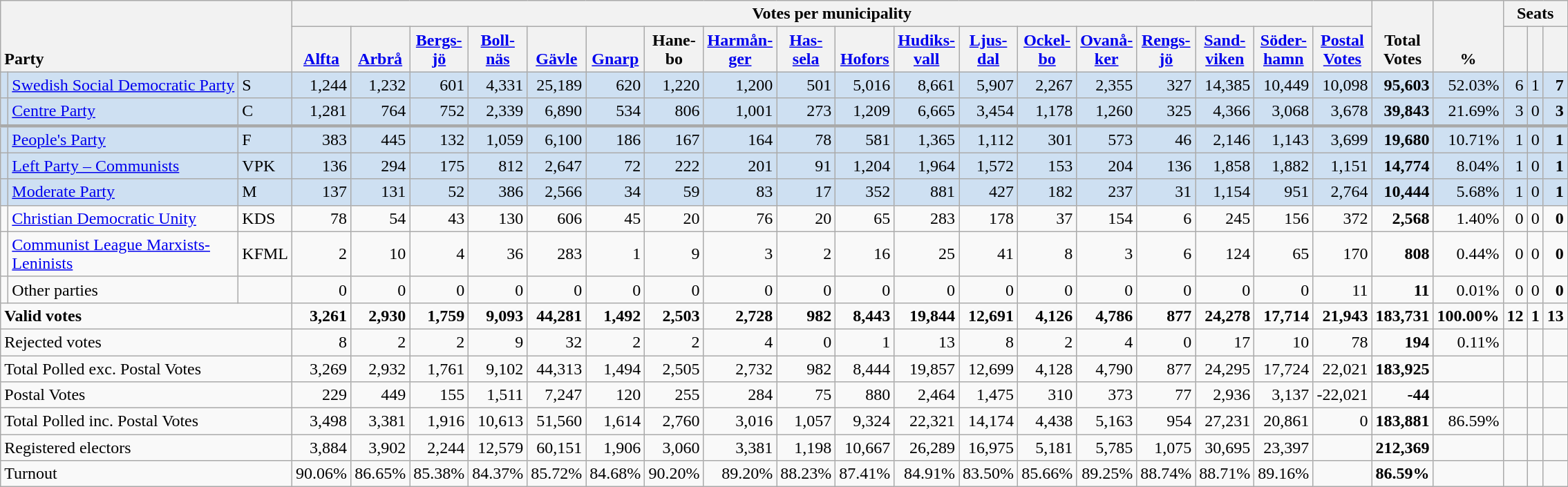<table class="wikitable" border="1" style="text-align:right;">
<tr>
<th style="text-align:left;" valign=bottom rowspan=2 colspan=3>Party</th>
<th colspan=18>Votes per municipality</th>
<th align=center valign=bottom rowspan=2 width="50">Total Votes</th>
<th align=center valign=bottom rowspan=2 width="50">%</th>
<th colspan=3>Seats</th>
</tr>
<tr>
<th align=center valign=bottom width="50"><a href='#'>Alfta</a></th>
<th align=center valign=bottom width="50"><a href='#'>Arbrå</a></th>
<th align=center valign=bottom width="50"><a href='#'>Bergs- jö</a></th>
<th align=center valign=bottom width="50"><a href='#'>Boll- näs</a></th>
<th align=center valign=bottom width="50"><a href='#'>Gävle</a></th>
<th align=center valign=bottom width="50"><a href='#'>Gnarp</a></th>
<th align=center valign=bottom width="50">Hane- bo</th>
<th align=center valign=bottom width="50"><a href='#'>Harmån- ger</a></th>
<th align=center valign=bottom width="50"><a href='#'>Has- sela</a></th>
<th align=center valign=bottom width="50"><a href='#'>Hofors</a></th>
<th align=center valign=bottom width="50"><a href='#'>Hudiks- vall</a></th>
<th align=center valign=bottom width="50"><a href='#'>Ljus- dal</a></th>
<th align=center valign=bottom width="50"><a href='#'>Ockel- bo</a></th>
<th align=center valign=bottom width="50"><a href='#'>Ovanå- ker</a></th>
<th align=center valign=bottom width="50"><a href='#'>Rengs- jö</a></th>
<th align=center valign=bottom width="50"><a href='#'>Sand- viken</a></th>
<th align=center valign=bottom width="50"><a href='#'>Söder- hamn</a></th>
<th align=center valign=bottom width="50"><a href='#'>Postal Votes</a></th>
<th align=center valign=bottom width="20"><small></small></th>
<th align=center valign=bottom width="20"><small><a href='#'></a></small></th>
<th align=center valign=bottom width="20"><small></small></th>
</tr>
<tr style="background:#CEE0F2;">
<td></td>
<td align=left style="white-space: nowrap;"><a href='#'>Swedish Social Democratic Party</a></td>
<td align=left>S</td>
<td>1,244</td>
<td>1,232</td>
<td>601</td>
<td>4,331</td>
<td>25,189</td>
<td>620</td>
<td>1,220</td>
<td>1,200</td>
<td>501</td>
<td>5,016</td>
<td>8,661</td>
<td>5,907</td>
<td>2,267</td>
<td>2,355</td>
<td>327</td>
<td>14,385</td>
<td>10,449</td>
<td>10,098</td>
<td><strong>95,603</strong></td>
<td>52.03%</td>
<td>6</td>
<td>1</td>
<td><strong>7</strong></td>
</tr>
<tr style="background:#CEE0F2;">
<td></td>
<td align=left><a href='#'>Centre Party</a></td>
<td align=left>C</td>
<td>1,281</td>
<td>764</td>
<td>752</td>
<td>2,339</td>
<td>6,890</td>
<td>534</td>
<td>806</td>
<td>1,001</td>
<td>273</td>
<td>1,209</td>
<td>6,665</td>
<td>3,454</td>
<td>1,178</td>
<td>1,260</td>
<td>325</td>
<td>4,366</td>
<td>3,068</td>
<td>3,678</td>
<td><strong>39,843</strong></td>
<td>21.69%</td>
<td>3</td>
<td>0</td>
<td><strong>3</strong></td>
</tr>
<tr style="background:#CEE0F2; border-top:3px solid darkgray;">
<td></td>
<td align=left><a href='#'>People's Party</a></td>
<td align=left>F</td>
<td>383</td>
<td>445</td>
<td>132</td>
<td>1,059</td>
<td>6,100</td>
<td>186</td>
<td>167</td>
<td>164</td>
<td>78</td>
<td>581</td>
<td>1,365</td>
<td>1,112</td>
<td>301</td>
<td>573</td>
<td>46</td>
<td>2,146</td>
<td>1,143</td>
<td>3,699</td>
<td><strong>19,680</strong></td>
<td>10.71%</td>
<td>1</td>
<td>0</td>
<td><strong>1</strong></td>
</tr>
<tr style="background:#CEE0F2;">
<td></td>
<td align=left><a href='#'>Left Party – Communists</a></td>
<td align=left>VPK</td>
<td>136</td>
<td>294</td>
<td>175</td>
<td>812</td>
<td>2,647</td>
<td>72</td>
<td>222</td>
<td>201</td>
<td>91</td>
<td>1,204</td>
<td>1,964</td>
<td>1,572</td>
<td>153</td>
<td>204</td>
<td>136</td>
<td>1,858</td>
<td>1,882</td>
<td>1,151</td>
<td><strong>14,774</strong></td>
<td>8.04%</td>
<td>1</td>
<td>0</td>
<td><strong>1</strong></td>
</tr>
<tr style="background:#CEE0F2;">
<td></td>
<td align=left><a href='#'>Moderate Party</a></td>
<td align=left>M</td>
<td>137</td>
<td>131</td>
<td>52</td>
<td>386</td>
<td>2,566</td>
<td>34</td>
<td>59</td>
<td>83</td>
<td>17</td>
<td>352</td>
<td>881</td>
<td>427</td>
<td>182</td>
<td>237</td>
<td>31</td>
<td>1,154</td>
<td>951</td>
<td>2,764</td>
<td><strong>10,444</strong></td>
<td>5.68%</td>
<td>1</td>
<td>0</td>
<td><strong>1</strong></td>
</tr>
<tr>
<td></td>
<td align=left><a href='#'>Christian Democratic Unity</a></td>
<td align=left>KDS</td>
<td>78</td>
<td>54</td>
<td>43</td>
<td>130</td>
<td>606</td>
<td>45</td>
<td>20</td>
<td>76</td>
<td>20</td>
<td>65</td>
<td>283</td>
<td>178</td>
<td>37</td>
<td>154</td>
<td>6</td>
<td>245</td>
<td>156</td>
<td>372</td>
<td><strong>2,568</strong></td>
<td>1.40%</td>
<td>0</td>
<td>0</td>
<td><strong>0</strong></td>
</tr>
<tr>
<td></td>
<td align=left><a href='#'>Communist League Marxists-Leninists</a></td>
<td align=left>KFML</td>
<td>2</td>
<td>10</td>
<td>4</td>
<td>36</td>
<td>283</td>
<td>1</td>
<td>9</td>
<td>3</td>
<td>2</td>
<td>16</td>
<td>25</td>
<td>41</td>
<td>8</td>
<td>3</td>
<td>6</td>
<td>124</td>
<td>65</td>
<td>170</td>
<td><strong>808</strong></td>
<td>0.44%</td>
<td>0</td>
<td>0</td>
<td><strong>0</strong></td>
</tr>
<tr>
<td></td>
<td align=left>Other parties</td>
<td></td>
<td>0</td>
<td>0</td>
<td>0</td>
<td>0</td>
<td>0</td>
<td>0</td>
<td>0</td>
<td>0</td>
<td>0</td>
<td>0</td>
<td>0</td>
<td>0</td>
<td>0</td>
<td>0</td>
<td>0</td>
<td>0</td>
<td>0</td>
<td>11</td>
<td><strong>11</strong></td>
<td>0.01%</td>
<td>0</td>
<td>0</td>
<td><strong>0</strong></td>
</tr>
<tr style="font-weight:bold">
<td align=left colspan=3>Valid votes</td>
<td>3,261</td>
<td>2,930</td>
<td>1,759</td>
<td>9,093</td>
<td>44,281</td>
<td>1,492</td>
<td>2,503</td>
<td>2,728</td>
<td>982</td>
<td>8,443</td>
<td>19,844</td>
<td>12,691</td>
<td>4,126</td>
<td>4,786</td>
<td>877</td>
<td>24,278</td>
<td>17,714</td>
<td>21,943</td>
<td>183,731</td>
<td>100.00%</td>
<td>12</td>
<td>1</td>
<td>13</td>
</tr>
<tr>
<td align=left colspan=3>Rejected votes</td>
<td>8</td>
<td>2</td>
<td>2</td>
<td>9</td>
<td>32</td>
<td>2</td>
<td>2</td>
<td>4</td>
<td>0</td>
<td>1</td>
<td>13</td>
<td>8</td>
<td>2</td>
<td>4</td>
<td>0</td>
<td>17</td>
<td>10</td>
<td>78</td>
<td><strong>194</strong></td>
<td>0.11%</td>
<td></td>
<td></td>
<td></td>
</tr>
<tr>
<td align=left colspan=3>Total Polled exc. Postal Votes</td>
<td>3,269</td>
<td>2,932</td>
<td>1,761</td>
<td>9,102</td>
<td>44,313</td>
<td>1,494</td>
<td>2,505</td>
<td>2,732</td>
<td>982</td>
<td>8,444</td>
<td>19,857</td>
<td>12,699</td>
<td>4,128</td>
<td>4,790</td>
<td>877</td>
<td>24,295</td>
<td>17,724</td>
<td>22,021</td>
<td><strong>183,925</strong></td>
<td></td>
<td></td>
<td></td>
<td></td>
</tr>
<tr>
<td align=left colspan=3>Postal Votes</td>
<td>229</td>
<td>449</td>
<td>155</td>
<td>1,511</td>
<td>7,247</td>
<td>120</td>
<td>255</td>
<td>284</td>
<td>75</td>
<td>880</td>
<td>2,464</td>
<td>1,475</td>
<td>310</td>
<td>373</td>
<td>77</td>
<td>2,936</td>
<td>3,137</td>
<td>-22,021</td>
<td><strong>-44</strong></td>
<td></td>
<td></td>
<td></td>
<td></td>
</tr>
<tr>
<td align=left colspan=3>Total Polled inc. Postal Votes</td>
<td>3,498</td>
<td>3,381</td>
<td>1,916</td>
<td>10,613</td>
<td>51,560</td>
<td>1,614</td>
<td>2,760</td>
<td>3,016</td>
<td>1,057</td>
<td>9,324</td>
<td>22,321</td>
<td>14,174</td>
<td>4,438</td>
<td>5,163</td>
<td>954</td>
<td>27,231</td>
<td>20,861</td>
<td>0</td>
<td><strong>183,881</strong></td>
<td>86.59%</td>
<td></td>
<td></td>
<td></td>
</tr>
<tr>
<td align=left colspan=3>Registered electors</td>
<td>3,884</td>
<td>3,902</td>
<td>2,244</td>
<td>12,579</td>
<td>60,151</td>
<td>1,906</td>
<td>3,060</td>
<td>3,381</td>
<td>1,198</td>
<td>10,667</td>
<td>26,289</td>
<td>16,975</td>
<td>5,181</td>
<td>5,785</td>
<td>1,075</td>
<td>30,695</td>
<td>23,397</td>
<td></td>
<td><strong>212,369</strong></td>
<td></td>
<td></td>
<td></td>
<td></td>
</tr>
<tr>
<td align=left colspan=3>Turnout</td>
<td>90.06%</td>
<td>86.65%</td>
<td>85.38%</td>
<td>84.37%</td>
<td>85.72%</td>
<td>84.68%</td>
<td>90.20%</td>
<td>89.20%</td>
<td>88.23%</td>
<td>87.41%</td>
<td>84.91%</td>
<td>83.50%</td>
<td>85.66%</td>
<td>89.25%</td>
<td>88.74%</td>
<td>88.71%</td>
<td>89.16%</td>
<td></td>
<td><strong>86.59%</strong></td>
<td></td>
<td></td>
<td></td>
<td></td>
</tr>
</table>
